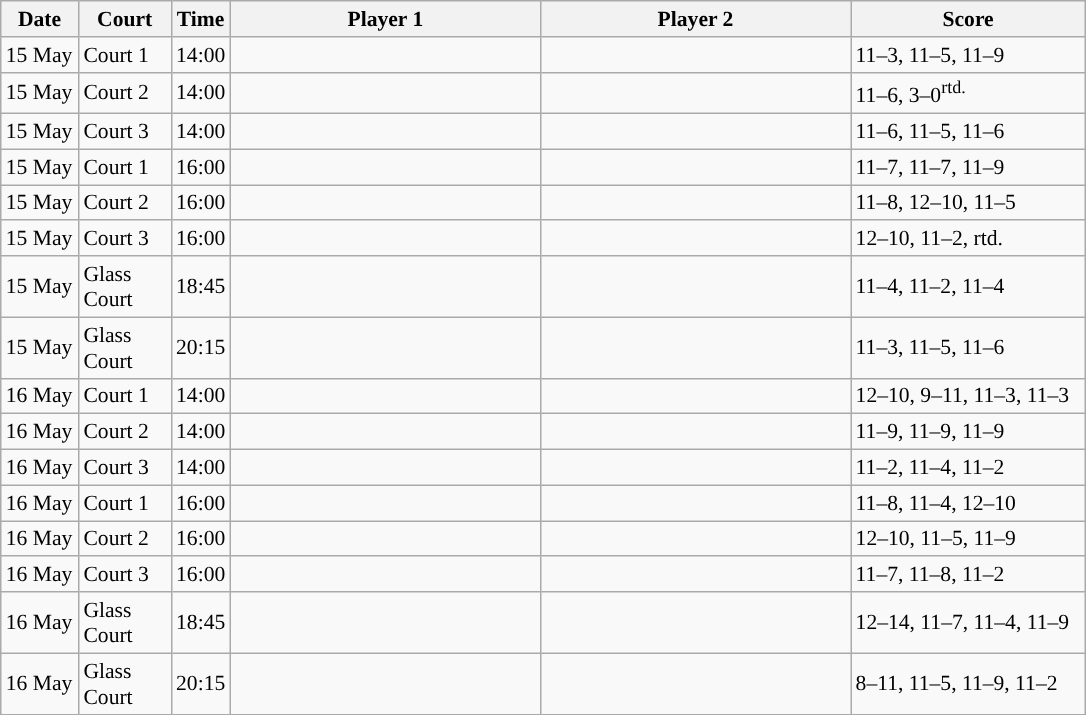<table class="sortable wikitable" style="font-size:90%">
<tr>
<th width="45" class="unsortable">Date</th>
<th width="55">Court</th>
<th width="30">Time</th>
<th width="200">Player 1</th>
<th width="200">Player 2</th>
<th width="150" class="unsortable">Score</th>
</tr>
<tr>
<td>15 May</td>
<td>Court 1</td>
<td>14:00</td>
<td><strong></strong></td>
<td></td>
<td>11–3, 11–5, 11–9</td>
</tr>
<tr>
<td>15 May</td>
<td>Court 2</td>
<td>14:00</td>
<td></td>
<td><strong></strong></td>
<td>11–6, 3–0<sup>rtd.</sup></td>
</tr>
<tr>
<td>15 May</td>
<td>Court 3</td>
<td>14:00</td>
<td><strong></strong></td>
<td></td>
<td>11–6, 11–5, 11–6</td>
</tr>
<tr>
<td>15 May</td>
<td>Court 1</td>
<td>16:00</td>
<td></td>
<td><strong></strong></td>
<td>11–7, 11–7, 11–9</td>
</tr>
<tr>
<td>15 May</td>
<td>Court 2</td>
<td>16:00</td>
<td><strong></strong></td>
<td></td>
<td>11–8, 12–10, 11–5</td>
</tr>
<tr>
<td>15 May</td>
<td>Court 3</td>
<td>16:00</td>
<td></td>
<td><strong></strong></td>
<td>12–10, 11–2, rtd.</td>
</tr>
<tr>
<td>15 May</td>
<td>Glass Court</td>
<td>18:45</td>
<td><strong></strong></td>
<td></td>
<td>11–4, 11–2, 11–4</td>
</tr>
<tr>
<td>15 May</td>
<td>Glass Court</td>
<td>20:15</td>
<td></td>
<td><strong></strong></td>
<td>11–3, 11–5, 11–6</td>
</tr>
<tr>
<td>16 May</td>
<td>Court 1</td>
<td>14:00</td>
<td><strong></strong></td>
<td></td>
<td>12–10, 9–11, 11–3, 11–3</td>
</tr>
<tr>
<td>16 May</td>
<td>Court 2</td>
<td>14:00</td>
<td></td>
<td><strong></strong></td>
<td>11–9, 11–9, 11–9</td>
</tr>
<tr>
<td>16 May</td>
<td>Court 3</td>
<td>14:00</td>
<td></td>
<td><strong></strong></td>
<td>11–2, 11–4, 11–2</td>
</tr>
<tr>
<td>16 May</td>
<td>Court 1</td>
<td>16:00</td>
<td><strong></strong></td>
<td></td>
<td>11–8, 11–4, 12–10</td>
</tr>
<tr>
<td>16 May</td>
<td>Court 2</td>
<td>16:00</td>
<td><strong></strong></td>
<td></td>
<td>12–10, 11–5, 11–9</td>
</tr>
<tr>
<td>16 May</td>
<td>Court 3</td>
<td>16:00</td>
<td></td>
<td><strong></strong></td>
<td>11–7, 11–8, 11–2</td>
</tr>
<tr>
<td>16 May</td>
<td>Glass Court</td>
<td>18:45</td>
<td></td>
<td><strong></strong></td>
<td>12–14, 11–7, 11–4, 11–9</td>
</tr>
<tr>
<td>16 May</td>
<td>Glass Court</td>
<td>20:15</td>
<td><strong></strong></td>
<td></td>
<td>8–11, 11–5, 11–9, 11–2</td>
</tr>
</table>
